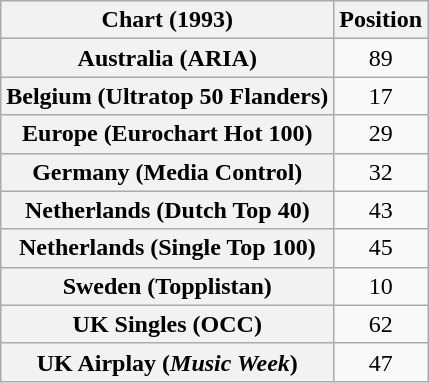<table class="wikitable plainrowheaders sortable">
<tr>
<th>Chart (1993)</th>
<th>Position</th>
</tr>
<tr>
<th scope="row">Australia (ARIA)</th>
<td align="center">89</td>
</tr>
<tr>
<th scope="row">Belgium (Ultratop 50 Flanders)</th>
<td align="center">17</td>
</tr>
<tr>
<th scope="row">Europe (Eurochart Hot 100)</th>
<td align="center">29</td>
</tr>
<tr>
<th scope="row">Germany (Media Control)</th>
<td align="center">32</td>
</tr>
<tr>
<th scope="row">Netherlands (Dutch Top 40)</th>
<td align="center">43</td>
</tr>
<tr>
<th scope="row">Netherlands (Single Top 100)</th>
<td align="center">45</td>
</tr>
<tr>
<th scope="row">Sweden (Topplistan)</th>
<td align="center">10</td>
</tr>
<tr>
<th scope="row">UK Singles (OCC)</th>
<td align="center">62</td>
</tr>
<tr>
<th scope="row">UK Airplay (<em>Music Week</em>)</th>
<td align="center">47</td>
</tr>
</table>
